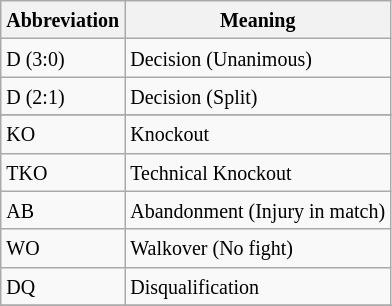<table class="wikitable">
<tr>
<th><small>Abbreviation</small></th>
<th><small>Meaning</small></th>
</tr>
<tr>
<td><small>D (3:0)</small></td>
<td><small>Decision (Unanimous)</small></td>
</tr>
<tr>
<td><small>D (2:1)</small></td>
<td><small>Decision (Split)</small></td>
</tr>
<tr>
</tr>
<tr>
<td><small>KO</small></td>
<td><small>Knockout</small></td>
</tr>
<tr>
<td><small>TKO</small></td>
<td><small>Technical Knockout</small></td>
</tr>
<tr>
<td><small>AB</small></td>
<td><small>Abandonment (Injury in match)</small></td>
</tr>
<tr>
<td><small>WO</small></td>
<td><small>Walkover (No fight)</small></td>
</tr>
<tr>
<td><small>DQ</small></td>
<td><small>Disqualification</small></td>
</tr>
<tr>
</tr>
</table>
